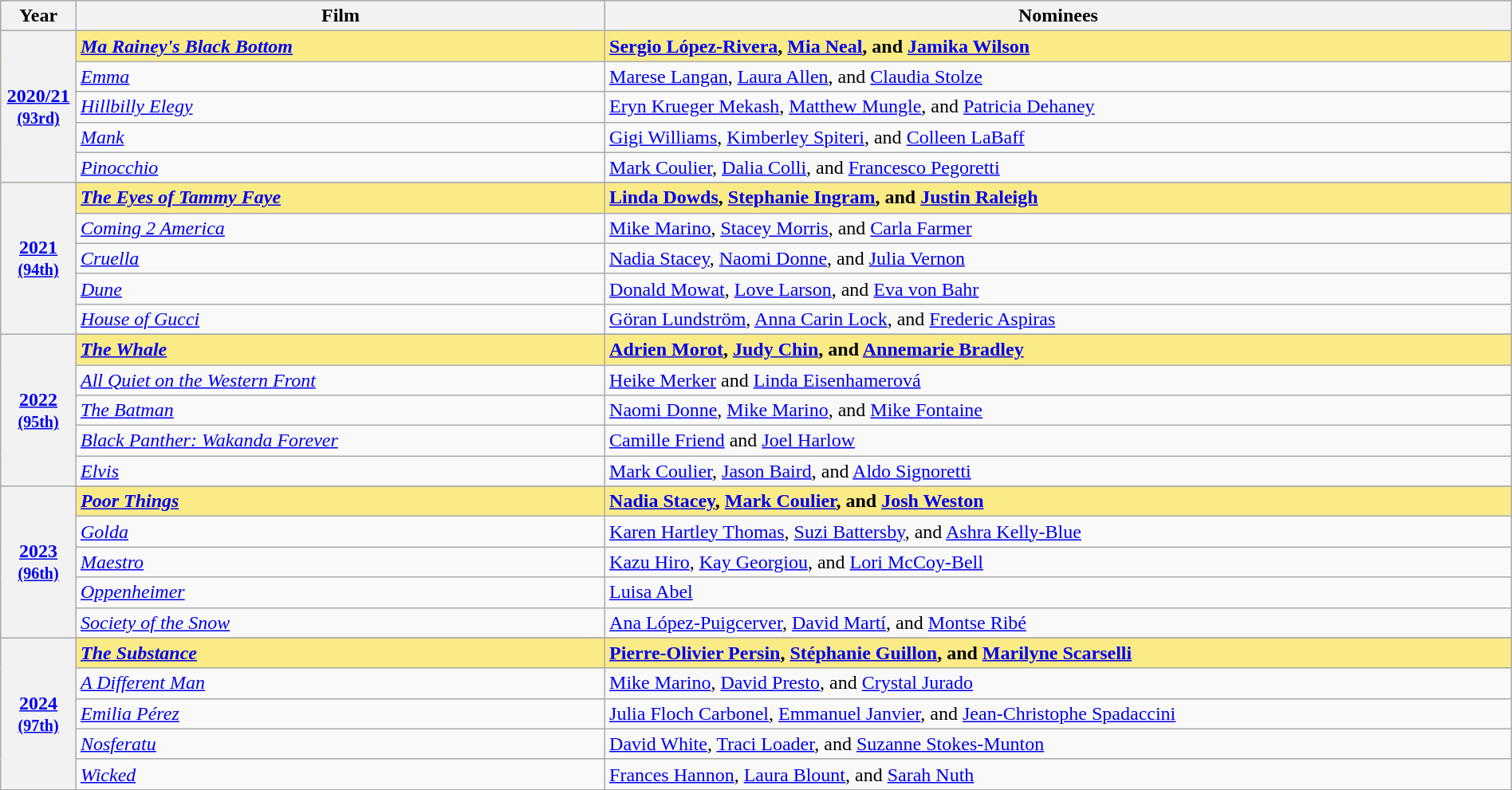<table class="wikitable" style="width:100%">
<tr bgcolor="#bebebe">
<th width="5%">Year</th>
<th width="35%">Film</th>
<th width="60%">Nominees</th>
</tr>
<tr style="background:#FAEB86">
<th rowspan="5"><a href='#'>2020/21</a><br><small><a href='#'>(93rd)</a></small> <br></th>
<td><strong><em><a href='#'>Ma Rainey's Black Bottom</a></em></strong></td>
<td><strong><a href='#'>Sergio López-Rivera</a>, <a href='#'>Mia Neal</a>, and <a href='#'>Jamika Wilson</a></strong></td>
</tr>
<tr>
<td><em><a href='#'>Emma</a></em></td>
<td><a href='#'>Marese Langan</a>, <a href='#'>Laura Allen</a>, and <a href='#'>Claudia Stolze</a></td>
</tr>
<tr>
<td><em><a href='#'>Hillbilly Elegy</a></em></td>
<td><a href='#'>Eryn Krueger Mekash</a>, <a href='#'>Matthew Mungle</a>, and <a href='#'>Patricia Dehaney</a></td>
</tr>
<tr>
<td><em><a href='#'>Mank</a></em></td>
<td><a href='#'>Gigi Williams</a>, <a href='#'>Kimberley Spiteri</a>, and <a href='#'>Colleen LaBaff</a></td>
</tr>
<tr>
<td><em><a href='#'>Pinocchio</a></em></td>
<td><a href='#'>Mark Coulier</a>, <a href='#'>Dalia Colli</a>, and <a href='#'>Francesco Pegoretti</a></td>
</tr>
<tr>
<th rowspan="6" style="text-align:center"><a href='#'>2021</a><br><small><a href='#'>(94th)</a></small> <br></th>
</tr>
<tr style="background:#FAEB86">
<td><strong><em><a href='#'>The Eyes of Tammy Faye</a></em></strong></td>
<td><strong><a href='#'>Linda Dowds</a>, <a href='#'>Stephanie Ingram</a>, and <a href='#'>Justin Raleigh</a></strong></td>
</tr>
<tr>
<td><em><a href='#'>Coming 2 America</a></em></td>
<td><a href='#'>Mike Marino</a>, <a href='#'>Stacey Morris</a>, and <a href='#'>Carla Farmer</a></td>
</tr>
<tr>
<td><em><a href='#'>Cruella</a></em></td>
<td><a href='#'>Nadia Stacey</a>, <a href='#'>Naomi Donne</a>, and <a href='#'>Julia Vernon</a></td>
</tr>
<tr>
<td><em><a href='#'>Dune</a></em></td>
<td><a href='#'>Donald Mowat</a>, <a href='#'>Love Larson</a>, and <a href='#'>Eva von Bahr</a></td>
</tr>
<tr>
<td><em><a href='#'>House of Gucci</a></em></td>
<td><a href='#'>Göran Lundström</a>, <a href='#'>Anna Carin Lock</a>, and <a href='#'>Frederic Aspiras</a></td>
</tr>
<tr>
<th rowspan="6" style="text-align:center"><a href='#'>2022</a><br><small><a href='#'>(95th)</a></small> <br></th>
</tr>
<tr style="background:#FAEB86">
<td><strong><em><a href='#'>The Whale</a></em></strong></td>
<td><strong><a href='#'>Adrien Morot</a>, <a href='#'>Judy Chin</a>, and <a href='#'>Annemarie Bradley</a></strong></td>
</tr>
<tr>
<td><em><a href='#'>All Quiet on the Western Front</a></em></td>
<td><a href='#'>Heike Merker</a> and <a href='#'>Linda Eisenhamerová</a></td>
</tr>
<tr>
<td><em><a href='#'>The Batman</a></em></td>
<td><a href='#'>Naomi Donne</a>, <a href='#'>Mike Marino</a>, and <a href='#'>Mike Fontaine</a></td>
</tr>
<tr>
<td><em><a href='#'>Black Panther: Wakanda Forever</a></em></td>
<td><a href='#'>Camille Friend</a> and <a href='#'>Joel Harlow</a></td>
</tr>
<tr>
<td><em><a href='#'>Elvis</a></em></td>
<td><a href='#'>Mark Coulier</a>, <a href='#'>Jason Baird</a>, and <a href='#'>Aldo Signoretti</a></td>
</tr>
<tr>
<th rowspan="6" style="text-align:center"><a href='#'>2023</a><br><small><a href='#'>(96th)</a></small> <br></th>
</tr>
<tr style="background:#FAEB86">
<td><strong><em><a href='#'>Poor Things</a></em></strong></td>
<td><strong><a href='#'>Nadia Stacey</a>, <a href='#'>Mark Coulier</a>, and <a href='#'>Josh Weston</a></strong></td>
</tr>
<tr>
<td><em><a href='#'>Golda</a></em></td>
<td><a href='#'>Karen Hartley Thomas</a>, <a href='#'>Suzi Battersby</a>, and <a href='#'>Ashra Kelly-Blue</a></td>
</tr>
<tr>
<td><em><a href='#'>Maestro</a></em></td>
<td><a href='#'>Kazu Hiro</a>, <a href='#'>Kay Georgiou</a>, and <a href='#'>Lori McCoy-Bell</a></td>
</tr>
<tr>
<td><em><a href='#'>Oppenheimer</a></em></td>
<td><a href='#'>Luisa Abel</a></td>
</tr>
<tr>
<td><em><a href='#'>Society of the Snow</a></em></td>
<td><a href='#'>Ana López-Puigcerver</a>, <a href='#'>David Martí</a>, and <a href='#'>Montse Ribé</a></td>
</tr>
<tr>
<th rowspan="7" style="text-align:center"><a href='#'>2024</a><br><small><a href='#'>(97th)</a></small> <br></th>
</tr>
<tr style="background:#FAEB86">
<td><strong><em><a href='#'>The Substance</a></em></strong></td>
<td><strong><a href='#'>Pierre-Olivier Persin</a>, <a href='#'>Stéphanie Guillon</a>, and <a href='#'>Marilyne Scarselli</a></strong></td>
</tr>
<tr>
<td><em><a href='#'>A Different Man</a></em></td>
<td><a href='#'>Mike Marino</a>, <a href='#'>David Presto</a>, and <a href='#'>Crystal Jurado</a></td>
</tr>
<tr>
<td><em><a href='#'>Emilia Pérez</a></em></td>
<td><a href='#'>Julia Floch Carbonel</a>, <a href='#'>Emmanuel Janvier</a>, and <a href='#'>Jean-Christophe Spadaccini</a></td>
</tr>
<tr>
<td><em><a href='#'>Nosferatu</a></em></td>
<td><a href='#'>David White</a>, <a href='#'>Traci Loader</a>, and <a href='#'>Suzanne Stokes-Munton</a></td>
</tr>
<tr>
<td><em><a href='#'>Wicked</a></em></td>
<td><a href='#'>Frances Hannon</a>, <a href='#'>Laura Blount</a>, and <a href='#'>Sarah Nuth</a></td>
</tr>
</table>
